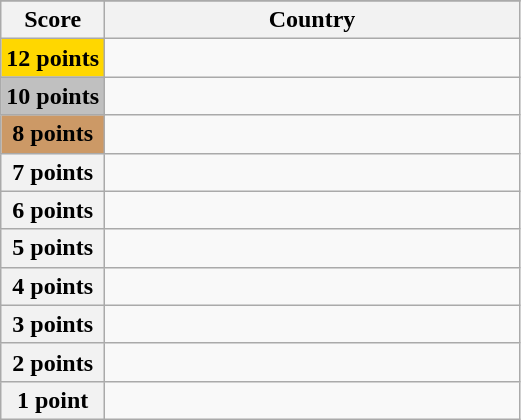<table class="wikitable">
<tr>
</tr>
<tr>
<th scope="col" width="20%">Score</th>
<th scope="col">Country</th>
</tr>
<tr>
<th scope="row" style="background:gold">12 points</th>
<td></td>
</tr>
<tr>
<th scope="row" style="background:silver">10 points</th>
<td></td>
</tr>
<tr>
<th scope="row" style="background:#CC9966">8 points</th>
<td></td>
</tr>
<tr>
<th scope="row">7 points</th>
<td></td>
</tr>
<tr>
<th scope="row">6 points</th>
<td></td>
</tr>
<tr>
<th scope="row">5 points</th>
<td></td>
</tr>
<tr>
<th scope="row">4 points</th>
<td></td>
</tr>
<tr>
<th scope="row">3 points</th>
<td></td>
</tr>
<tr>
<th scope="row">2 points</th>
<td></td>
</tr>
<tr>
<th scope="row">1 point</th>
<td></td>
</tr>
</table>
